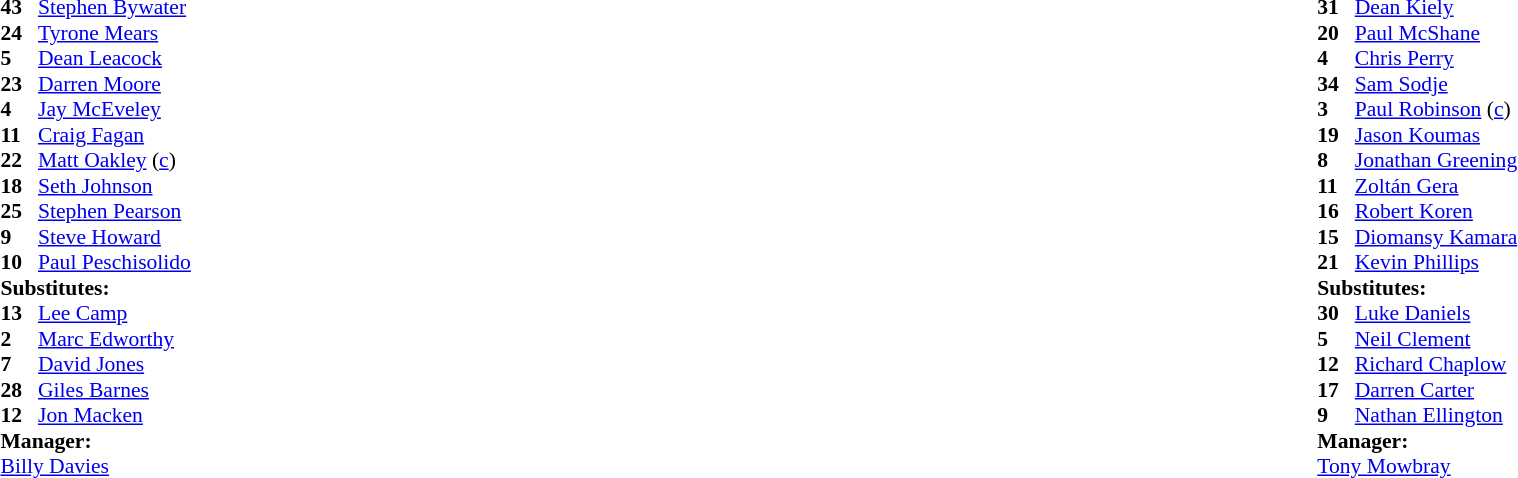<table width="100%">
<tr>
<td valign="top" width="50%"><br><table style="font-size: 90%" cellspacing="0" cellpadding="0">
<tr>
<td colspan="4"></td>
</tr>
<tr>
<th width="25"></th>
</tr>
<tr>
<td><strong>43</strong></td>
<td> <a href='#'>Stephen Bywater</a></td>
<td></td>
</tr>
<tr>
<td><strong>24</strong></td>
<td> <a href='#'>Tyrone Mears</a></td>
<td></td>
</tr>
<tr>
<td><strong>5</strong></td>
<td> <a href='#'>Dean Leacock</a></td>
</tr>
<tr>
<td><strong>23</strong></td>
<td> <a href='#'>Darren Moore</a></td>
</tr>
<tr>
<td><strong>4</strong></td>
<td> <a href='#'>Jay McEveley</a></td>
</tr>
<tr>
<td><strong>11</strong></td>
<td> <a href='#'>Craig Fagan</a></td>
<td></td>
<td></td>
</tr>
<tr>
<td><strong>22</strong></td>
<td> <a href='#'>Matt Oakley</a> (<a href='#'>c</a>)</td>
<td></td>
</tr>
<tr>
<td><strong>18</strong></td>
<td> <a href='#'>Seth Johnson</a></td>
<td></td>
<td></td>
</tr>
<tr>
<td><strong>25</strong></td>
<td> <a href='#'>Stephen Pearson</a></td>
</tr>
<tr>
<td><strong>9</strong></td>
<td> <a href='#'>Steve Howard</a></td>
</tr>
<tr>
<td><strong>10</strong></td>
<td> <a href='#'>Paul Peschisolido</a></td>
<td></td>
<td></td>
</tr>
<tr>
<td colspan=4><strong>Substitutes:</strong></td>
</tr>
<tr>
<td><strong>13</strong></td>
<td> <a href='#'>Lee Camp</a></td>
</tr>
<tr>
<td><strong>2</strong></td>
<td> <a href='#'>Marc Edworthy</a></td>
<td></td>
<td></td>
</tr>
<tr>
<td><strong>7</strong></td>
<td> <a href='#'>David Jones</a></td>
<td></td>
<td></td>
</tr>
<tr>
<td><strong>28</strong></td>
<td> <a href='#'>Giles Barnes</a></td>
<td></td>
<td></td>
</tr>
<tr>
<td><strong>12</strong></td>
<td> <a href='#'>Jon Macken</a></td>
</tr>
<tr>
<td colspan=4><strong>Manager:</strong></td>
</tr>
<tr>
<td colspan="4"> <a href='#'>Billy Davies</a></td>
</tr>
</table>
</td>
<td valign="top" width="50%"><br><table style="font-size: 90%" cellspacing="0" cellpadding="0" align="center">
<tr>
<td colspan="4"></td>
</tr>
<tr>
<th width="25"></th>
</tr>
<tr>
<td><strong>31</strong></td>
<td> <a href='#'>Dean Kiely</a></td>
</tr>
<tr>
<td><strong>20</strong></td>
<td> <a href='#'>Paul McShane</a></td>
<td></td>
<td></td>
</tr>
<tr>
<td><strong>4</strong></td>
<td> <a href='#'>Chris Perry</a></td>
<td></td>
</tr>
<tr>
<td><strong>34</strong></td>
<td> <a href='#'>Sam Sodje</a></td>
<td></td>
<td></td>
</tr>
<tr>
<td><strong>3</strong></td>
<td> <a href='#'>Paul Robinson</a> (<a href='#'>c</a>)</td>
</tr>
<tr>
<td><strong>19</strong></td>
<td> <a href='#'>Jason Koumas</a></td>
</tr>
<tr>
<td><strong>8</strong></td>
<td> <a href='#'>Jonathan Greening</a></td>
</tr>
<tr>
<td><strong>11</strong></td>
<td> <a href='#'>Zoltán Gera</a></td>
<td></td>
<td></td>
</tr>
<tr>
<td><strong>16</strong></td>
<td> <a href='#'>Robert Koren</a></td>
</tr>
<tr>
<td><strong>15</strong></td>
<td> <a href='#'>Diomansy Kamara</a></td>
</tr>
<tr>
<td><strong>21</strong></td>
<td> <a href='#'>Kevin Phillips</a></td>
</tr>
<tr>
<td colspan=4><strong>Substitutes:</strong></td>
</tr>
<tr>
<td><strong>30</strong></td>
<td> <a href='#'>Luke Daniels</a></td>
</tr>
<tr>
<td><strong>5</strong></td>
<td> <a href='#'>Neil Clement</a></td>
<td></td>
<td></td>
</tr>
<tr>
<td><strong>12</strong></td>
<td> <a href='#'>Richard Chaplow</a></td>
</tr>
<tr>
<td><strong>17</strong></td>
<td> <a href='#'>Darren Carter</a></td>
<td></td>
<td></td>
</tr>
<tr>
<td><strong>9</strong></td>
<td> <a href='#'>Nathan Ellington</a></td>
<td></td>
<td></td>
</tr>
<tr>
<td colspan=4><strong>Manager:</strong></td>
</tr>
<tr>
<td colspan="4"> <a href='#'>Tony Mowbray</a></td>
</tr>
</table>
</td>
</tr>
</table>
